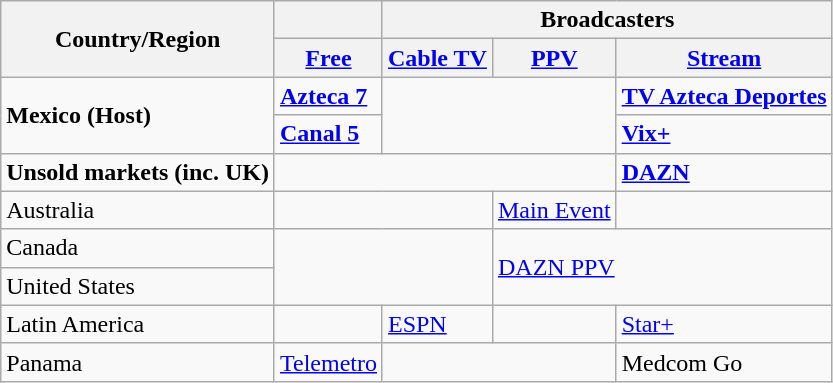<table class="wikitable">
<tr>
<th rowspan="2">Country/Region</th>
<th></th>
<th colspan="3">Broadcasters</th>
</tr>
<tr>
<th><a href='#'>Free</a></th>
<th><a href='#'>Cable TV</a></th>
<th><a href='#'>PPV</a></th>
<th><a href='#'>Stream</a></th>
</tr>
<tr>
<td rowspan="2"><strong>Mexico (Host)</strong></td>
<td><strong><a href='#'>Azteca 7</a></strong></td>
<td colspan="2" rowspan="2"></td>
<td><a href='#'><strong>TV Azteca Deportes</strong></a></td>
</tr>
<tr>
<td><a href='#'><strong>Canal 5</strong></a></td>
<td><a href='#'><strong>Vix+</strong></a></td>
</tr>
<tr>
<td><strong>Unsold markets (inc. UK)</strong></td>
<td colspan="3"></td>
<td><strong><a href='#'>DAZN</a></strong></td>
</tr>
<tr>
<td>Australia</td>
<td colspan="2"></td>
<td><a href='#'>Main Event</a></td>
<td></td>
</tr>
<tr>
<td>Canada</td>
<td colspan="2" rowspan="2"></td>
<td colspan="2" rowspan="2"><a href='#'>DAZN PPV</a></td>
</tr>
<tr>
<td>United States</td>
</tr>
<tr>
<td>Latin America</td>
<td></td>
<td><a href='#'>ESPN</a></td>
<td></td>
<td><a href='#'>Star+</a></td>
</tr>
<tr>
<td>Panama</td>
<td><a href='#'>Telemetro</a></td>
<td colspan="2"></td>
<td>Medcom Go</td>
</tr>
</table>
